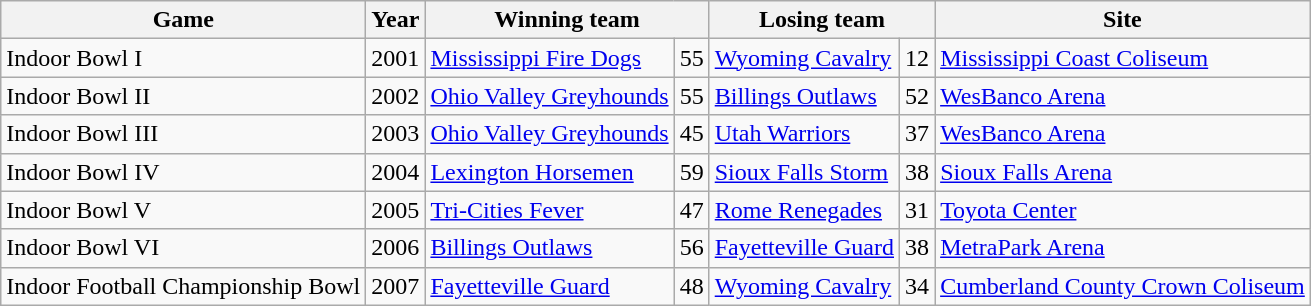<table class="wikitable">
<tr>
<th>Game</th>
<th>Year</th>
<th colspan="2">Winning team</th>
<th colspan="2">Losing team</th>
<th>Site</th>
</tr>
<tr>
<td>Indoor Bowl I</td>
<td>2001</td>
<td><a href='#'>Mississippi Fire Dogs</a></td>
<td>55</td>
<td><a href='#'>Wyoming Cavalry</a></td>
<td>12</td>
<td><a href='#'>Mississippi Coast Coliseum</a></td>
</tr>
<tr>
<td>Indoor Bowl II</td>
<td>2002</td>
<td><a href='#'>Ohio Valley Greyhounds</a></td>
<td>55</td>
<td><a href='#'>Billings Outlaws</a></td>
<td>52</td>
<td><a href='#'>WesBanco Arena</a></td>
</tr>
<tr>
<td>Indoor Bowl III</td>
<td>2003</td>
<td><a href='#'>Ohio Valley Greyhounds</a></td>
<td>45</td>
<td><a href='#'>Utah Warriors</a></td>
<td>37</td>
<td><a href='#'>WesBanco Arena</a></td>
</tr>
<tr>
<td>Indoor Bowl IV</td>
<td>2004</td>
<td><a href='#'>Lexington Horsemen</a></td>
<td>59</td>
<td><a href='#'>Sioux Falls Storm</a></td>
<td>38</td>
<td><a href='#'>Sioux Falls Arena</a></td>
</tr>
<tr>
<td>Indoor Bowl V</td>
<td>2005</td>
<td><a href='#'>Tri-Cities Fever</a></td>
<td>47</td>
<td><a href='#'>Rome Renegades</a></td>
<td>31</td>
<td><a href='#'>Toyota Center</a></td>
</tr>
<tr>
<td>Indoor Bowl VI</td>
<td>2006</td>
<td><a href='#'>Billings Outlaws</a></td>
<td>56</td>
<td><a href='#'>Fayetteville Guard</a></td>
<td>38</td>
<td><a href='#'>MetraPark Arena</a></td>
</tr>
<tr>
<td>Indoor Football Championship Bowl</td>
<td>2007</td>
<td><a href='#'>Fayetteville Guard</a></td>
<td>48</td>
<td><a href='#'>Wyoming Cavalry</a></td>
<td>34</td>
<td><a href='#'>Cumberland County Crown Coliseum</a></td>
</tr>
</table>
